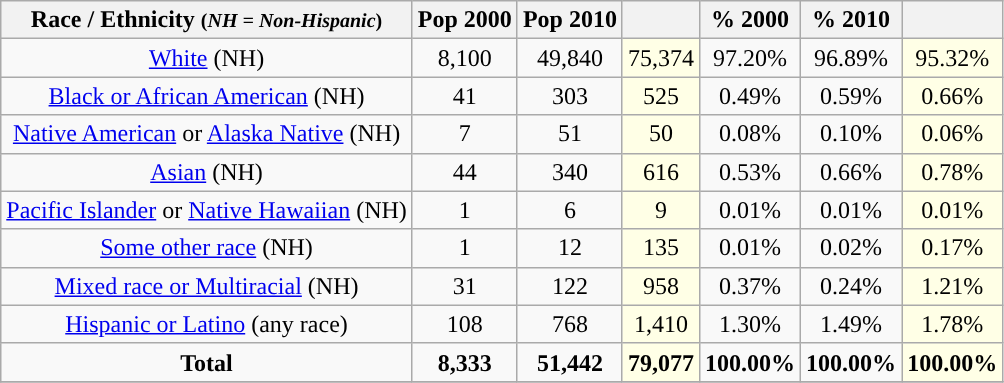<table class="wikitable" style="text-align:center;">
<tr>
<th>Race / Ethnicity <small>(<em>NH = Non-Hispanic</em>)</small></th>
<th>Pop 2000</th>
<th>Pop 2010</th>
<th></th>
<th>% 2000</th>
<th>% 2010</th>
<th></th>
</tr>
<tr>
<td><a href='#'>White</a> (NH)</td>
<td>8,100</td>
<td>49,840</td>
<td style='background: #ffffe6;'>75,374</td>
<td>97.20%</td>
<td>96.89%</td>
<td style='background: #ffffe6;'>95.32%</td>
</tr>
<tr>
<td><a href='#'>Black or African American</a> (NH)</td>
<td>41</td>
<td>303</td>
<td style='background: #ffffe6;'>525</td>
<td>0.49%</td>
<td>0.59%</td>
<td style='background: #ffffe6;'>0.66%</td>
</tr>
<tr>
<td><a href='#'>Native American</a> or <a href='#'>Alaska Native</a> (NH)</td>
<td>7</td>
<td>51</td>
<td style='background: #ffffe6;'>50</td>
<td>0.08%</td>
<td>0.10%</td>
<td style='background: #ffffe6;'>0.06%</td>
</tr>
<tr>
<td><a href='#'>Asian</a> (NH)</td>
<td>44</td>
<td>340</td>
<td style='background: #ffffe6;'>616</td>
<td>0.53%</td>
<td>0.66%</td>
<td style='background: #ffffe6;'>0.78%</td>
</tr>
<tr>
<td><a href='#'>Pacific Islander</a> or <a href='#'>Native Hawaiian</a> (NH)</td>
<td>1</td>
<td>6</td>
<td style='background: #ffffe6;'>9</td>
<td>0.01%</td>
<td>0.01%</td>
<td style='background: #ffffe6;'>0.01%</td>
</tr>
<tr>
<td><a href='#'>Some other race</a> (NH)</td>
<td>1</td>
<td>12</td>
<td style='background: #ffffe6;'>135</td>
<td>0.01%</td>
<td>0.02%</td>
<td style='background: #ffffe6;'>0.17%</td>
</tr>
<tr>
<td><a href='#'>Mixed race or Multiracial</a> (NH)</td>
<td>31</td>
<td>122</td>
<td style='background: #ffffe6;'>958</td>
<td>0.37%</td>
<td>0.24%</td>
<td style='background: #ffffe6;'>1.21%</td>
</tr>
<tr>
<td><a href='#'>Hispanic or Latino</a> (any race)</td>
<td>108</td>
<td>768</td>
<td style='background: #ffffe6;'>1,410</td>
<td>1.30%</td>
<td>1.49%</td>
<td style='background: #ffffe6;'>1.78%</td>
</tr>
<tr>
<td><strong>Total</strong></td>
<td><strong>8,333</strong></td>
<td><strong>51,442</strong></td>
<td style='background: #ffffe6;'><strong>79,077</strong></td>
<td><strong>100.00%</strong></td>
<td><strong>100.00%</strong></td>
<td style='background: #ffffe6;'><strong>100.00%</strong></td>
</tr>
<tr>
</tr>
</table>
